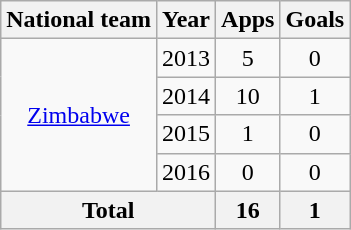<table class="wikitable" style="text-align:center">
<tr>
<th>National team</th>
<th>Year</th>
<th>Apps</th>
<th>Goals</th>
</tr>
<tr>
<td rowspan="4"><a href='#'>Zimbabwe</a></td>
<td>2013</td>
<td>5</td>
<td>0</td>
</tr>
<tr>
<td>2014</td>
<td>10</td>
<td>1</td>
</tr>
<tr>
<td>2015</td>
<td>1</td>
<td>0</td>
</tr>
<tr>
<td>2016</td>
<td>0</td>
<td>0</td>
</tr>
<tr>
<th colspan="2">Total</th>
<th>16</th>
<th>1</th>
</tr>
</table>
